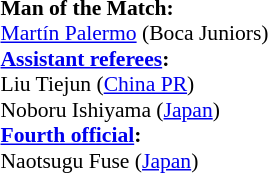<table width=50% style="font-size: 90%">
<tr>
<td><br><strong>Man of the Match:</strong>
<br> <a href='#'>Martín Palermo</a> (Boca Juniors)<br><strong><a href='#'>Assistant referees</a>:</strong>
<br> Liu Tiejun (<a href='#'>China PR</a>)
<br> Noboru Ishiyama (<a href='#'>Japan</a>)
<br><strong><a href='#'>Fourth official</a>:</strong>
<br> Naotsugu Fuse (<a href='#'>Japan</a>)</td>
</tr>
</table>
